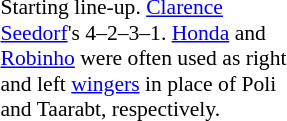<table class="toccolours" style="float: right; width: 200px; margin-left: 1em; margin-bottom: 0.5em;">
<tr>
<td><div><br>










 

 

 

 

 

 
</div></td>
</tr>
<tr>
<td style="font-size:90%">Starting line-up. <a href='#'>Clarence Seedorf</a>'s 4–2–3–1. <a href='#'>Honda</a> and <a href='#'>Robinho</a> were often used as right and left <a href='#'>wingers</a> in place of Poli and Taarabt, respectively.</td>
</tr>
</table>
